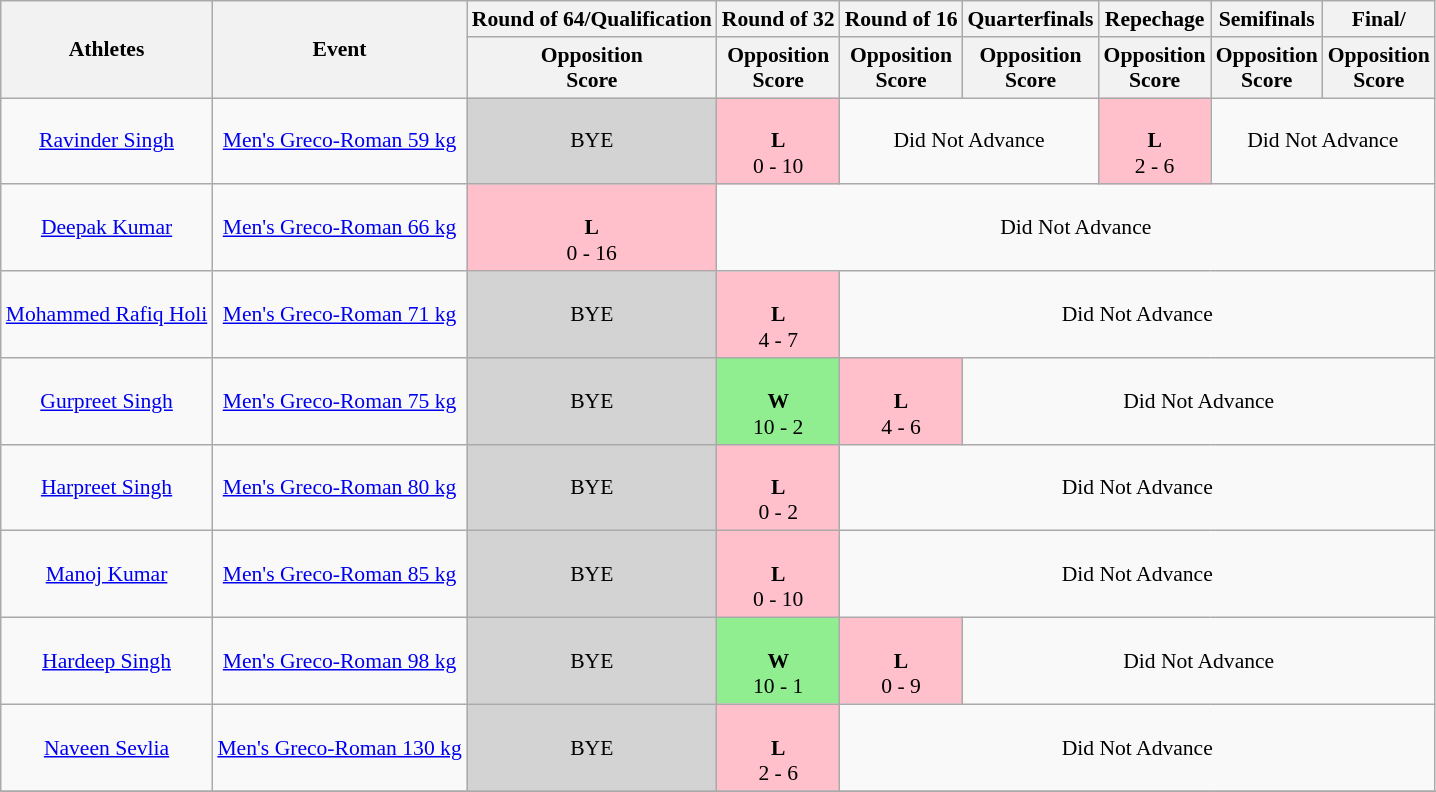<table class=wikitable style="font-size:90%">
<tr>
<th rowspan=2>Athletes</th>
<th rowspan=2>Event</th>
<th>Round of 64/Qualification</th>
<th>Round of 32</th>
<th>Round of 16</th>
<th>Quarterfinals</th>
<th>Repechage</th>
<th>Semifinals</th>
<th>Final/</th>
</tr>
<tr>
<th>Opposition<br>Score</th>
<th>Opposition<br>Score</th>
<th>Opposition<br>Score</th>
<th>Opposition<br>Score</th>
<th>Opposition<br>Score</th>
<th>Opposition<br>Score</th>
<th>Opposition<br>Score</th>
</tr>
<tr align=center>
<td><a href='#'>Ravinder Singh</a></td>
<td><a href='#'>Men's Greco-Roman 59 kg</a></td>
<td style="background:lightgrey;">BYE</td>
<td style="background:pink;"><br><strong>L</strong><br>0 - 10</td>
<td colspan=2>Did Not Advance</td>
<td style="background:pink;"><br><strong>L</strong><br>2 - 6</td>
<td colspan=2>Did Not Advance</td>
</tr>
<tr align=center>
<td><a href='#'>Deepak Kumar</a></td>
<td><a href='#'>Men's Greco-Roman 66 kg</a></td>
<td style="background:pink;"><br><strong>L</strong><br>0 - 16</td>
<td colspan=6>Did Not Advance</td>
</tr>
<tr align=center>
<td><a href='#'>Mohammed Rafiq Holi</a></td>
<td><a href='#'>Men's Greco-Roman 71 kg</a></td>
<td style="background:lightgrey;">BYE</td>
<td style="background:pink;"><br><strong>L</strong><br>4 - 7</td>
<td colspan=5>Did Not Advance</td>
</tr>
<tr align=center>
<td><a href='#'>Gurpreet Singh</a></td>
<td><a href='#'>Men's Greco-Roman 75 kg</a></td>
<td style="background:lightgrey;">BYE</td>
<td style="background:lightgreen;"><br><strong>W</strong><br>10 - 2</td>
<td style="background:pink;"><br><strong>L</strong><br>4 - 6</td>
<td colspan=4>Did Not Advance</td>
</tr>
<tr align=center>
<td><a href='#'>Harpreet Singh</a></td>
<td><a href='#'>Men's Greco-Roman 80 kg</a></td>
<td style="background:lightgrey;">BYE</td>
<td style="background:pink;"><br><strong>L</strong><br>0 - 2</td>
<td colspan=5>Did Not Advance</td>
</tr>
<tr align=center>
<td><a href='#'>Manoj Kumar</a></td>
<td><a href='#'>Men's Greco-Roman 85 kg</a></td>
<td style="background:lightgrey;">BYE</td>
<td style="background:pink;"><br><strong>L</strong><br>0 - 10</td>
<td colspan=5>Did Not Advance</td>
</tr>
<tr align=center>
<td><a href='#'>Hardeep Singh</a></td>
<td><a href='#'>Men's Greco-Roman 98 kg</a></td>
<td style="background:lightgrey;">BYE</td>
<td style="background:lightgreen;"><br><strong>W</strong><br>10 - 1</td>
<td style="background:pink;"><br><strong>L</strong><br>0 - 9</td>
<td colspan=4>Did Not Advance</td>
</tr>
<tr align=center>
<td><a href='#'>Naveen Sevlia</a></td>
<td><a href='#'>Men's Greco-Roman 130 kg</a></td>
<td style="background:lightgrey;">BYE</td>
<td style="background:pink;"><br><strong>L</strong><br>2 - 6</td>
<td colspan=5>Did Not Advance</td>
</tr>
<tr align=center>
</tr>
</table>
